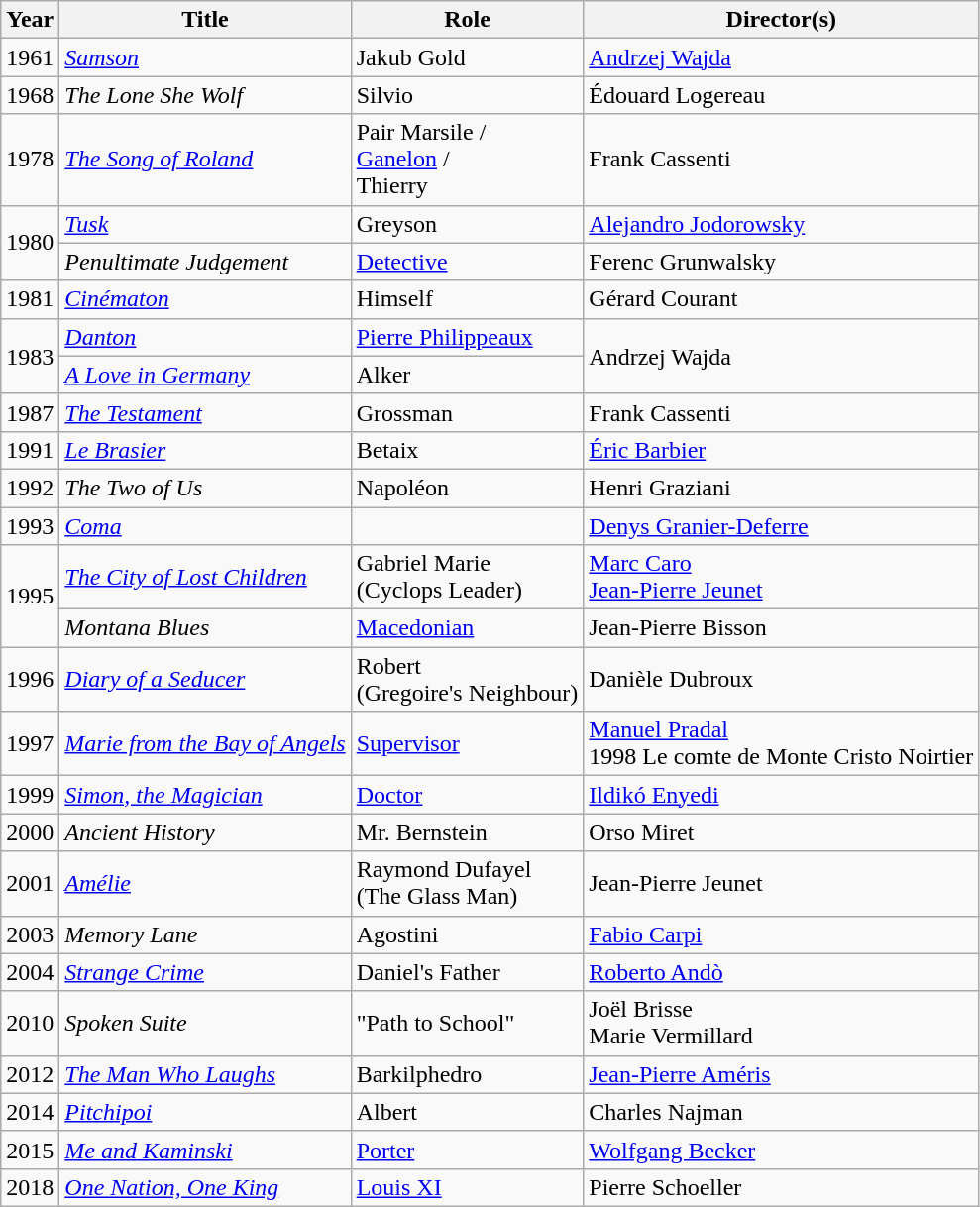<table class="wikitable sortable">
<tr>
<th>Year</th>
<th>Title</th>
<th>Role</th>
<th>Director(s)</th>
</tr>
<tr>
<td>1961</td>
<td><em><a href='#'>Samson</a></em></td>
<td>Jakub Gold</td>
<td><a href='#'>Andrzej Wajda</a></td>
</tr>
<tr>
<td>1968</td>
<td><em>The Lone She Wolf</em></td>
<td>Silvio</td>
<td>Édouard Logereau</td>
</tr>
<tr>
<td>1978</td>
<td><em><a href='#'>The Song of Roland</a></em></td>
<td>Pair Marsile /<br><a href='#'>Ganelon</a> /<br>Thierry</td>
<td>Frank Cassenti</td>
</tr>
<tr>
<td rowspan=2>1980</td>
<td><em><a href='#'>Tusk</a></em></td>
<td>Greyson</td>
<td><a href='#'>Alejandro Jodorowsky</a></td>
</tr>
<tr>
<td><em>Penultimate Judgement</em></td>
<td><a href='#'>Detective</a></td>
<td>Ferenc Grunwalsky</td>
</tr>
<tr>
<td>1981</td>
<td><em><a href='#'>Cinématon</a></em></td>
<td>Himself</td>
<td>Gérard Courant</td>
</tr>
<tr>
<td rowspan=2>1983</td>
<td><em><a href='#'>Danton</a></em></td>
<td><a href='#'>Pierre Philippeaux</a></td>
<td rowspan=2>Andrzej Wajda</td>
</tr>
<tr>
<td><em><a href='#'>A Love in Germany</a></em></td>
<td>Alker</td>
</tr>
<tr>
<td>1987</td>
<td><em><a href='#'>The Testament</a></em></td>
<td>Grossman</td>
<td>Frank Cassenti</td>
</tr>
<tr>
<td>1991</td>
<td><em><a href='#'>Le Brasier</a></em></td>
<td>Betaix</td>
<td><a href='#'>Éric Barbier</a></td>
</tr>
<tr>
<td>1992</td>
<td><em>The Two of Us</em></td>
<td>Napoléon</td>
<td>Henri Graziani</td>
</tr>
<tr>
<td>1993</td>
<td><em><a href='#'>Coma</a></em></td>
<td></td>
<td><a href='#'>Denys Granier-Deferre</a></td>
</tr>
<tr>
<td rowspan=2>1995</td>
<td><em><a href='#'>The City of Lost Children</a></em></td>
<td>Gabriel Marie<br>(Cyclops Leader)</td>
<td><a href='#'>Marc Caro</a><br><a href='#'>Jean-Pierre Jeunet</a></td>
</tr>
<tr>
<td><em>Montana Blues</em></td>
<td><a href='#'>Macedonian</a></td>
<td>Jean-Pierre Bisson</td>
</tr>
<tr>
<td>1996</td>
<td><em><a href='#'>Diary of a Seducer</a></em></td>
<td>Robert<br>(Gregoire's Neighbour)</td>
<td>Danièle Dubroux</td>
</tr>
<tr>
<td>1997</td>
<td><em><a href='#'>Marie from the Bay of Angels</a></em></td>
<td><a href='#'>Supervisor</a></td>
<td><a href='#'>Manuel Pradal</a><br>1998
Le comte de Monte Cristo
Noirtier</td>
</tr>
<tr>
<td>1999</td>
<td><em><a href='#'>Simon, the Magician</a></em></td>
<td><a href='#'>Doctor</a></td>
<td><a href='#'>Ildikó Enyedi</a></td>
</tr>
<tr>
<td>2000</td>
<td><em>Ancient History</em></td>
<td>Mr. Bernstein</td>
<td>Orso Miret</td>
</tr>
<tr>
<td>2001</td>
<td><em><a href='#'>Amélie</a></em></td>
<td>Raymond Dufayel<br>(The Glass Man)</td>
<td>Jean-Pierre Jeunet</td>
</tr>
<tr>
<td>2003</td>
<td><em>Memory Lane</em></td>
<td>Agostini</td>
<td><a href='#'>Fabio Carpi</a></td>
</tr>
<tr>
<td>2004</td>
<td><em><a href='#'>Strange Crime</a></em></td>
<td>Daniel's Father</td>
<td><a href='#'>Roberto Andò</a></td>
</tr>
<tr>
<td>2010</td>
<td><em>Spoken Suite</em></td>
<td>"Path to School"</td>
<td>Joël Brisse<br>Marie Vermillard</td>
</tr>
<tr>
<td>2012</td>
<td><em><a href='#'>The Man Who Laughs</a></em></td>
<td>Barkilphedro</td>
<td><a href='#'>Jean-Pierre Améris</a></td>
</tr>
<tr>
<td>2014</td>
<td><em><a href='#'>Pitchipoi</a></em></td>
<td>Albert</td>
<td>Charles Najman</td>
</tr>
<tr>
<td>2015</td>
<td><em><a href='#'>Me and Kaminski</a></em></td>
<td><a href='#'>Porter</a></td>
<td><a href='#'>Wolfgang Becker</a></td>
</tr>
<tr>
<td>2018</td>
<td><em><a href='#'>One Nation, One King</a></em></td>
<td><a href='#'>Louis XI</a></td>
<td>Pierre Schoeller</td>
</tr>
</table>
